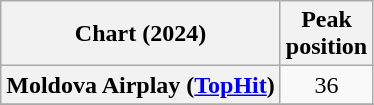<table class="wikitable plainrowheaders" style="text-align:center">
<tr>
<th scope="col">Chart (2024)</th>
<th scope="col">Peak<br>position</th>
</tr>
<tr>
<th scope="row">Moldova Airplay (<a href='#'>TopHit</a>)</th>
<td>36</td>
</tr>
<tr>
</tr>
</table>
